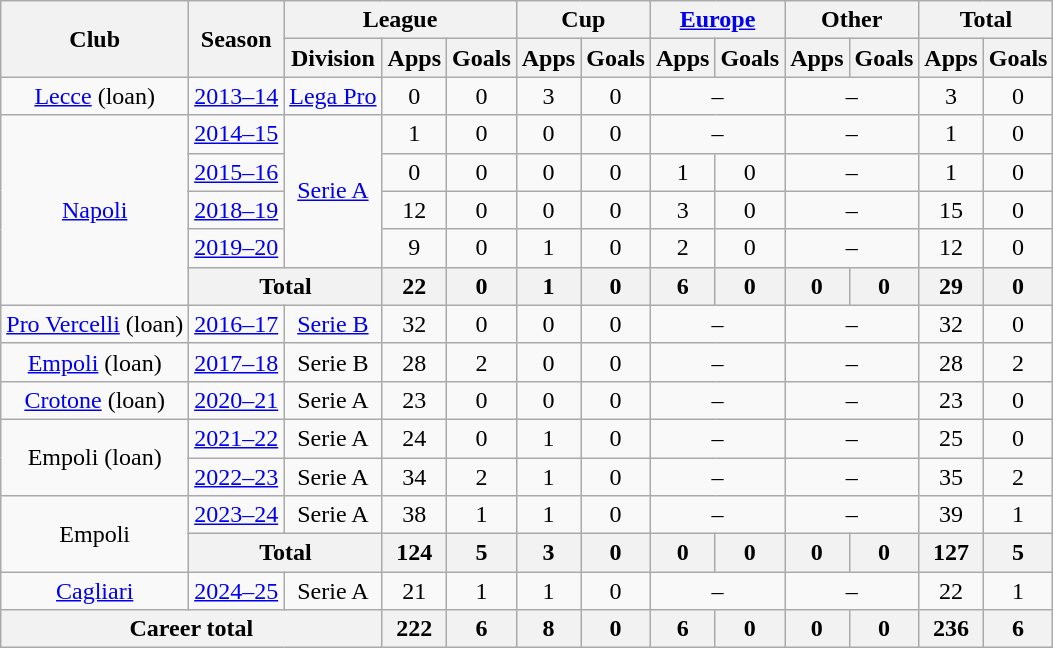<table class="wikitable" style="text-align:center">
<tr>
<th rowspan="2">Club</th>
<th rowspan="2">Season</th>
<th colspan="3">League</th>
<th colspan="2">Cup</th>
<th colspan="2"><a href='#'>Europe</a></th>
<th colspan="2">Other</th>
<th colspan="2">Total</th>
</tr>
<tr>
<th>Division</th>
<th>Apps</th>
<th>Goals</th>
<th>Apps</th>
<th>Goals</th>
<th>Apps</th>
<th>Goals</th>
<th>Apps</th>
<th>Goals</th>
<th>Apps</th>
<th>Goals</th>
</tr>
<tr>
<td><a href='#'>Lecce</a> (loan)</td>
<td><a href='#'>2013–14</a></td>
<td><a href='#'>Lega Pro</a></td>
<td>0</td>
<td>0</td>
<td>3</td>
<td>0</td>
<td colspan="2">–</td>
<td colspan="2">–</td>
<td>3</td>
<td>0</td>
</tr>
<tr>
<td rowspan="5"><a href='#'>Napoli</a></td>
<td><a href='#'>2014–15</a></td>
<td rowspan="4"><a href='#'>Serie A</a></td>
<td>1</td>
<td>0</td>
<td>0</td>
<td>0</td>
<td colspan="2">–</td>
<td colspan="2">–</td>
<td>1</td>
<td>0</td>
</tr>
<tr>
<td><a href='#'>2015–16</a></td>
<td>0</td>
<td>0</td>
<td>0</td>
<td>0</td>
<td>1</td>
<td>0</td>
<td colspan="2">–</td>
<td>1</td>
<td>0</td>
</tr>
<tr>
<td><a href='#'>2018–19</a></td>
<td>12</td>
<td>0</td>
<td>0</td>
<td>0</td>
<td>3</td>
<td>0</td>
<td colspan="2">–</td>
<td>15</td>
<td>0</td>
</tr>
<tr>
<td><a href='#'>2019–20</a></td>
<td>9</td>
<td>0</td>
<td>1</td>
<td>0</td>
<td>2</td>
<td>0</td>
<td colspan="2">–</td>
<td>12</td>
<td>0</td>
</tr>
<tr>
<th colspan="2">Total</th>
<th>22</th>
<th>0</th>
<th>1</th>
<th>0</th>
<th>6</th>
<th>0</th>
<th>0</th>
<th>0</th>
<th>29</th>
<th>0</th>
</tr>
<tr>
<td><a href='#'>Pro Vercelli</a> (loan)</td>
<td><a href='#'>2016–17</a></td>
<td><a href='#'>Serie B</a></td>
<td>32</td>
<td>0</td>
<td>0</td>
<td>0</td>
<td colspan="2">–</td>
<td colspan="2">–</td>
<td>32</td>
<td>0</td>
</tr>
<tr>
<td><a href='#'>Empoli</a> (loan)</td>
<td><a href='#'>2017–18</a></td>
<td>Serie B</td>
<td>28</td>
<td>2</td>
<td>0</td>
<td>0</td>
<td colspan="2">–</td>
<td colspan="2">–</td>
<td>28</td>
<td>2</td>
</tr>
<tr>
<td><a href='#'>Crotone</a> (loan)</td>
<td><a href='#'>2020–21</a></td>
<td>Serie A</td>
<td>23</td>
<td>0</td>
<td>0</td>
<td>0</td>
<td colspan="2">–</td>
<td colspan="2">–</td>
<td>23</td>
<td>0</td>
</tr>
<tr>
<td rowspan="2">Empoli (loan)</td>
<td><a href='#'>2021–22</a></td>
<td>Serie A</td>
<td>24</td>
<td>0</td>
<td>1</td>
<td>0</td>
<td colspan="2">–</td>
<td colspan="2">–</td>
<td>25</td>
<td>0</td>
</tr>
<tr>
<td><a href='#'>2022–23</a></td>
<td>Serie A</td>
<td>34</td>
<td>2</td>
<td>1</td>
<td>0</td>
<td colspan="2">–</td>
<td colspan="2">–</td>
<td>35</td>
<td>2</td>
</tr>
<tr>
<td rowspan="2">Empoli</td>
<td><a href='#'>2023–24</a></td>
<td>Serie A</td>
<td>38</td>
<td>1</td>
<td>1</td>
<td>0</td>
<td colspan="2">–</td>
<td colspan="2">–</td>
<td>39</td>
<td>1</td>
</tr>
<tr>
<th colspan="2">Total</th>
<th>124</th>
<th>5</th>
<th>3</th>
<th>0</th>
<th>0</th>
<th>0</th>
<th>0</th>
<th>0</th>
<th>127</th>
<th>5</th>
</tr>
<tr>
<td><a href='#'>Cagliari</a></td>
<td><a href='#'>2024–25</a></td>
<td>Serie A</td>
<td>21</td>
<td>1</td>
<td>1</td>
<td>0</td>
<td colspan="2">–</td>
<td colspan="2">–</td>
<td>22</td>
<td>1</td>
</tr>
<tr>
<th colspan="3">Career total</th>
<th>222</th>
<th>6</th>
<th>8</th>
<th>0</th>
<th>6</th>
<th>0</th>
<th>0</th>
<th>0</th>
<th>236</th>
<th>6</th>
</tr>
</table>
